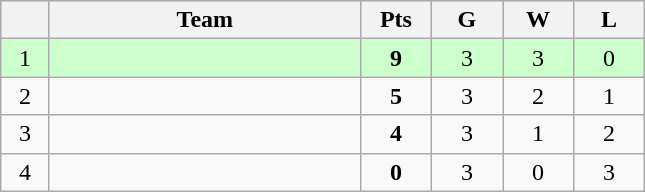<table class=wikitable style="text-align:center">
<tr bgcolor="#DCDCDC">
<th width="25"></th>
<th width="200">Team</th>
<th width="40">Pts</th>
<th width="40">G</th>
<th width="40">W</th>
<th width="40">L</th>
</tr>
<tr bgcolor=#CCFFCC>
<td>1</td>
<td align=left></td>
<td><strong>9</strong></td>
<td>3</td>
<td>3</td>
<td>0</td>
</tr>
<tr>
<td>2</td>
<td align=left></td>
<td><strong>5</strong></td>
<td>3</td>
<td>2</td>
<td>1</td>
</tr>
<tr>
<td>3</td>
<td align=left></td>
<td><strong>4</strong></td>
<td>3</td>
<td>1</td>
<td>2</td>
</tr>
<tr>
<td>4</td>
<td align=left></td>
<td><strong>0</strong></td>
<td>3</td>
<td>0</td>
<td>3</td>
</tr>
</table>
